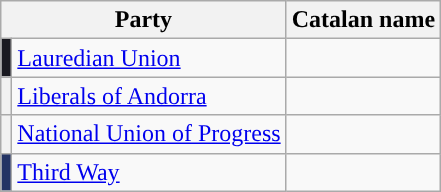<table class="wikitable sortable">
<tr>
<th colspan=2>Party</th>
<th>Catalan name</th>
</tr>
<tr>
<th style="background-color: #191920"></th>
<td><a href='#'>Lauredian Union</a></td>
<td></td>
</tr>
<tr>
<th style="background-color: "></th>
<td><a href='#'>Liberals of Andorra</a></td>
<td></td>
</tr>
<tr>
<th style="background-color:"></th>
<td><a href='#'>National Union of Progress</a></td>
<td></td>
</tr>
<tr>
<th style="background-color: #233364"></th>
<td><a href='#'>Third Way</a></td>
<td></td>
</tr>
</table>
